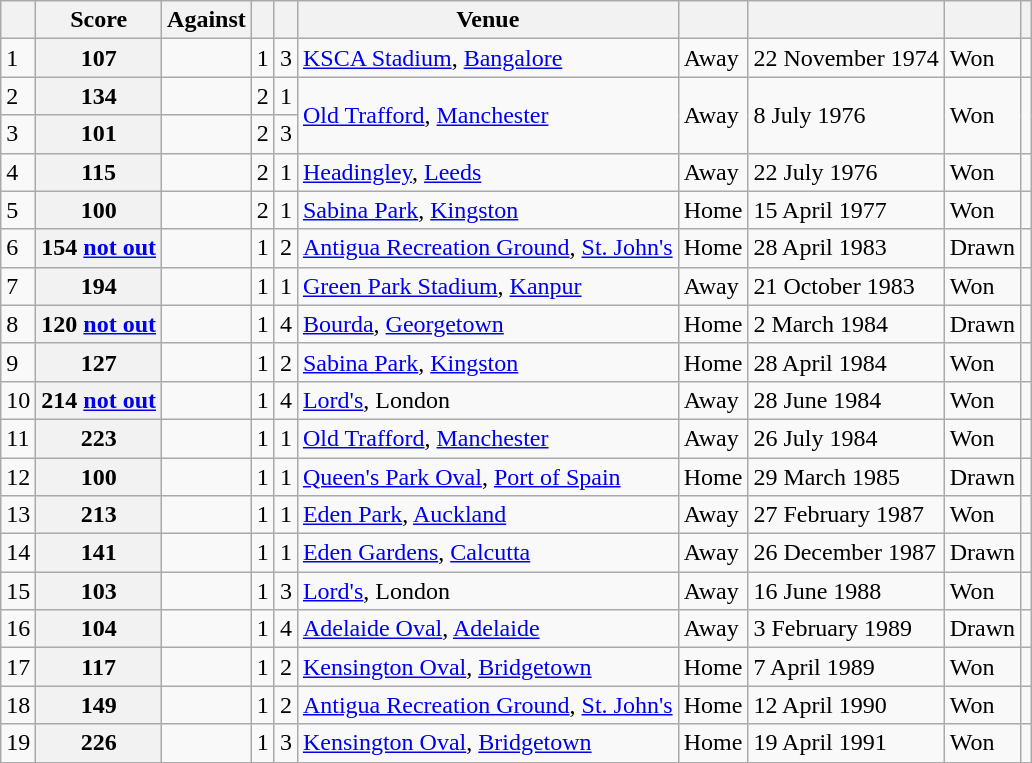<table class="wikitable">
<tr>
<th></th>
<th>Score</th>
<th>Against</th>
<th><a href='#'></a></th>
<th><a href='#'></a></th>
<th>Venue</th>
<th></th>
<th></th>
<th></th>
<th></th>
</tr>
<tr>
<td>1</td>
<th scope="row">107</th>
<td></td>
<td>1</td>
<td>3</td>
<td><a href='#'>KSCA Stadium</a>, <a href='#'>Bangalore</a></td>
<td>Away</td>
<td>22 November 1974</td>
<td>Won</td>
<td></td>
</tr>
<tr>
<td>2</td>
<th scope="row">134</th>
<td></td>
<td>2</td>
<td>1</td>
<td rowspan="2"><a href='#'>Old Trafford</a>, <a href='#'>Manchester</a></td>
<td rowspan="2">Away</td>
<td rowspan="2">8 July 1976</td>
<td rowspan="2">Won</td>
<td rowspan="2"></td>
</tr>
<tr>
<td>3</td>
<th scope="row">101</th>
<td></td>
<td>2</td>
<td>3</td>
</tr>
<tr>
<td>4</td>
<th scope="row">115</th>
<td></td>
<td>2</td>
<td>1</td>
<td><a href='#'>Headingley</a>, <a href='#'>Leeds</a></td>
<td>Away</td>
<td>22 July 1976</td>
<td>Won</td>
<td></td>
</tr>
<tr>
<td>5</td>
<th scope="row">100</th>
<td></td>
<td>2</td>
<td>1</td>
<td><a href='#'>Sabina Park</a>, <a href='#'>Kingston</a></td>
<td>Home</td>
<td>15 April 1977</td>
<td>Won</td>
<td></td>
</tr>
<tr>
<td>6</td>
<th scope="row">154 <a href='#'>not out</a></th>
<td></td>
<td>1</td>
<td>2</td>
<td><a href='#'>Antigua Recreation Ground</a>, <a href='#'>St. John's</a></td>
<td>Home</td>
<td>28 April 1983</td>
<td>Drawn</td>
<td></td>
</tr>
<tr>
<td>7</td>
<th scope="row">194</th>
<td></td>
<td>1</td>
<td>1</td>
<td><a href='#'>Green Park Stadium</a>, <a href='#'>Kanpur</a></td>
<td>Away</td>
<td>21 October 1983</td>
<td>Won</td>
<td></td>
</tr>
<tr>
<td>8</td>
<th scope="row">120 <a href='#'>not out</a></th>
<td></td>
<td>1</td>
<td>4</td>
<td><a href='#'>Bourda</a>, <a href='#'>Georgetown</a></td>
<td>Home</td>
<td>2 March 1984</td>
<td>Drawn</td>
<td></td>
</tr>
<tr>
<td>9</td>
<th scope="row">127</th>
<td></td>
<td>1</td>
<td>2</td>
<td><a href='#'>Sabina Park</a>, <a href='#'>Kingston</a></td>
<td>Home</td>
<td>28 April 1984</td>
<td>Won</td>
<td></td>
</tr>
<tr>
<td>10</td>
<th scope="row">214 <a href='#'>not out</a></th>
<td></td>
<td>1</td>
<td>4</td>
<td><a href='#'>Lord's</a>, London</td>
<td>Away</td>
<td>28 June 1984</td>
<td>Won</td>
<td></td>
</tr>
<tr>
<td>11</td>
<th scope="row">223</th>
<td></td>
<td>1</td>
<td>1</td>
<td><a href='#'>Old Trafford</a>, <a href='#'>Manchester</a></td>
<td>Away</td>
<td>26 July 1984</td>
<td>Won</td>
<td></td>
</tr>
<tr>
<td>12</td>
<th scope="row">100</th>
<td></td>
<td>1</td>
<td>1</td>
<td><a href='#'>Queen's Park Oval</a>, <a href='#'>Port of Spain</a></td>
<td>Home</td>
<td>29 March 1985</td>
<td>Drawn</td>
<td></td>
</tr>
<tr>
<td>13</td>
<th scope="row">213</th>
<td></td>
<td>1</td>
<td>1</td>
<td><a href='#'>Eden Park</a>, <a href='#'>Auckland</a></td>
<td>Away</td>
<td>27 February 1987</td>
<td>Won</td>
<td></td>
</tr>
<tr>
<td>14</td>
<th scope="row">141</th>
<td></td>
<td>1</td>
<td>1</td>
<td><a href='#'>Eden Gardens</a>, <a href='#'>Calcutta</a></td>
<td>Away</td>
<td>26 December 1987</td>
<td>Drawn</td>
<td></td>
</tr>
<tr>
<td>15</td>
<th scope="row">103</th>
<td></td>
<td>1</td>
<td>3</td>
<td><a href='#'>Lord's</a>, London</td>
<td>Away</td>
<td>16 June 1988</td>
<td>Won</td>
<td></td>
</tr>
<tr>
<td>16</td>
<th scope="row">104</th>
<td></td>
<td>1</td>
<td>4</td>
<td><a href='#'>Adelaide Oval</a>, <a href='#'>Adelaide</a></td>
<td>Away</td>
<td>3 February 1989</td>
<td>Drawn</td>
<td></td>
</tr>
<tr>
<td>17</td>
<th scope="row">117</th>
<td></td>
<td>1</td>
<td>2</td>
<td><a href='#'>Kensington Oval</a>, <a href='#'>Bridgetown</a></td>
<td>Home</td>
<td>7 April 1989</td>
<td>Won</td>
<td></td>
</tr>
<tr>
<td>18</td>
<th scope="row">149</th>
<td></td>
<td>1</td>
<td>2</td>
<td><a href='#'>Antigua Recreation Ground</a>, <a href='#'>St. John's</a></td>
<td>Home</td>
<td>12 April 1990</td>
<td>Won</td>
<td></td>
</tr>
<tr>
<td>19</td>
<th scope="row">226</th>
<td></td>
<td>1</td>
<td>3</td>
<td><a href='#'>Kensington Oval</a>, <a href='#'>Bridgetown</a></td>
<td>Home</td>
<td>19 April 1991</td>
<td>Won</td>
<td></td>
</tr>
</table>
